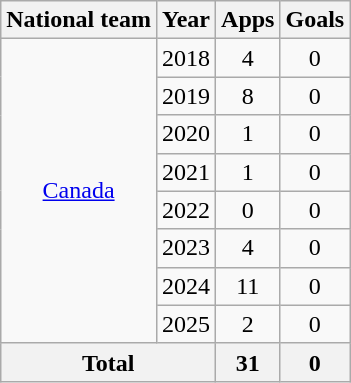<table class="wikitable" style="text-align:center">
<tr>
<th>National team</th>
<th>Year</th>
<th>Apps</th>
<th>Goals</th>
</tr>
<tr>
<td rowspan="8"><a href='#'>Canada</a></td>
<td>2018</td>
<td>4</td>
<td>0</td>
</tr>
<tr>
<td>2019</td>
<td>8</td>
<td>0</td>
</tr>
<tr>
<td>2020</td>
<td>1</td>
<td>0</td>
</tr>
<tr>
<td>2021</td>
<td>1</td>
<td>0</td>
</tr>
<tr>
<td>2022</td>
<td>0</td>
<td>0</td>
</tr>
<tr>
<td>2023</td>
<td>4</td>
<td>0</td>
</tr>
<tr>
<td>2024</td>
<td>11</td>
<td>0</td>
</tr>
<tr>
<td>2025</td>
<td>2</td>
<td>0</td>
</tr>
<tr>
<th colspan="2">Total</th>
<th>31</th>
<th>0</th>
</tr>
</table>
